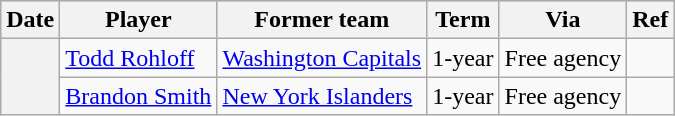<table class="wikitable plainrowheaders">
<tr style="background:#ddd; text-align:center;">
<th>Date</th>
<th>Player</th>
<th>Former team</th>
<th>Term</th>
<th>Via</th>
<th>Ref</th>
</tr>
<tr>
<th scope="row" rowspan=2></th>
<td><a href='#'>Todd Rohloff</a></td>
<td><a href='#'>Washington Capitals</a></td>
<td>1-year</td>
<td>Free agency</td>
<td></td>
</tr>
<tr>
<td><a href='#'>Brandon Smith</a></td>
<td><a href='#'>New York Islanders</a></td>
<td>1-year</td>
<td>Free agency</td>
<td></td>
</tr>
</table>
